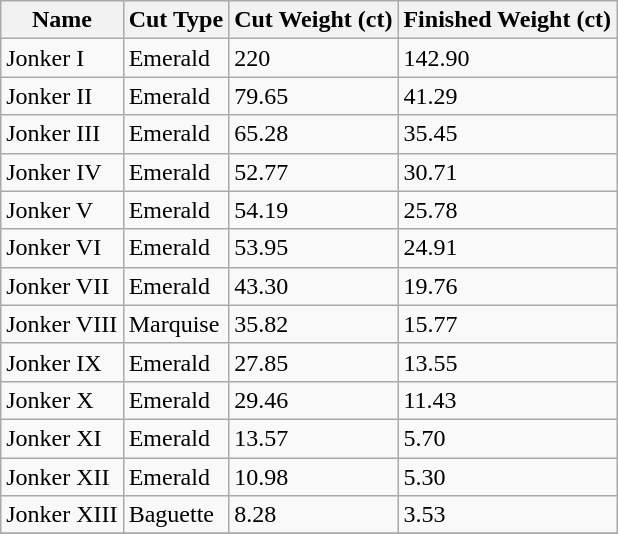<table class="wikitable sortable">
<tr>
<th>Name</th>
<th>Cut Type</th>
<th>Cut Weight (ct)</th>
<th>Finished Weight (ct)</th>
</tr>
<tr>
<td>Jonker I</td>
<td>Emerald</td>
<td>220</td>
<td>142.90</td>
</tr>
<tr>
<td>Jonker II</td>
<td>Emerald</td>
<td>79.65</td>
<td>41.29</td>
</tr>
<tr>
<td>Jonker III</td>
<td>Emerald</td>
<td>65.28</td>
<td>35.45</td>
</tr>
<tr>
<td>Jonker IV</td>
<td>Emerald</td>
<td>52.77</td>
<td>30.71</td>
</tr>
<tr>
<td>Jonker V</td>
<td>Emerald</td>
<td>54.19</td>
<td>25.78</td>
</tr>
<tr>
<td>Jonker VI</td>
<td>Emerald</td>
<td>53.95</td>
<td>24.91</td>
</tr>
<tr>
<td>Jonker VII</td>
<td>Emerald</td>
<td>43.30</td>
<td>19.76</td>
</tr>
<tr>
<td>Jonker VIII</td>
<td>Marquise</td>
<td>35.82</td>
<td>15.77</td>
</tr>
<tr>
<td>Jonker IX</td>
<td>Emerald</td>
<td>27.85</td>
<td>13.55</td>
</tr>
<tr>
<td>Jonker X</td>
<td>Emerald</td>
<td>29.46</td>
<td>11.43</td>
</tr>
<tr>
<td>Jonker XI</td>
<td>Emerald</td>
<td>13.57</td>
<td>5.70</td>
</tr>
<tr>
<td>Jonker XII</td>
<td>Emerald</td>
<td>10.98</td>
<td>5.30</td>
</tr>
<tr>
<td>Jonker XIII</td>
<td>Baguette</td>
<td>8.28</td>
<td>3.53</td>
</tr>
<tr>
</tr>
</table>
